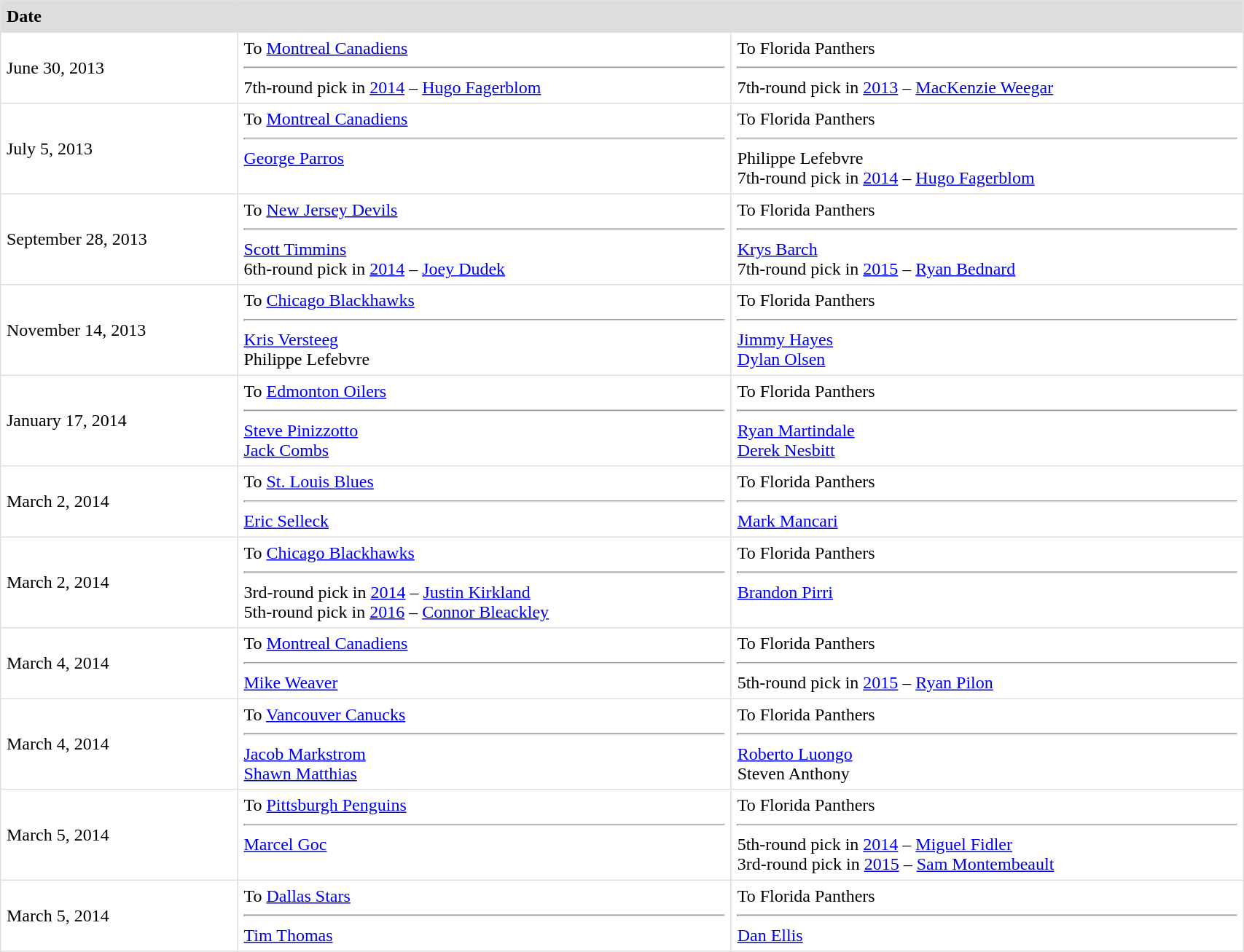<table border=1 style="border-collapse:collapse" bordercolor="#DFDFDF" cellpadding="5" width=90%>
<tr bgcolor="#dddddd">
<td><strong>Date</strong></td>
<th colspan="2"></th>
</tr>
<tr>
<td>June 30, 2013</td>
<td valign="top">To <a href='#'>Montreal Canadiens</a> <hr>7th-round pick in <a href='#'>2014</a> – <a href='#'>Hugo Fagerblom</a></td>
<td valign="top">To Florida Panthers <hr>7th-round pick in <a href='#'>2013</a> – <a href='#'>MacKenzie Weegar</a></td>
</tr>
<tr>
<td>July 5, 2013</td>
<td valign="top">To <a href='#'>Montreal Canadiens</a> <hr><a href='#'>George Parros</a></td>
<td valign="top">To Florida Panthers <hr>Philippe Lefebvre<br>7th-round pick in <a href='#'>2014</a> – <a href='#'>Hugo Fagerblom</a></td>
</tr>
<tr>
<td>September 28, 2013</td>
<td valign="top">To <a href='#'>New Jersey Devils</a> <hr><a href='#'>Scott Timmins</a><br>6th-round pick in <a href='#'>2014</a> – <a href='#'>Joey Dudek</a></td>
<td valign="top">To Florida Panthers <hr><a href='#'>Krys Barch</a><br>7th-round pick in <a href='#'>2015</a> – <a href='#'>Ryan Bednard</a></td>
</tr>
<tr>
<td>November 14, 2013</td>
<td valign="top">To <a href='#'>Chicago Blackhawks</a><hr><a href='#'>Kris Versteeg</a><br>Philippe Lefebvre</td>
<td valign="top">To Florida Panthers <hr><a href='#'>Jimmy Hayes</a><br><a href='#'>Dylan Olsen</a></td>
</tr>
<tr>
<td>January 17, 2014</td>
<td valign="top">To <a href='#'>Edmonton Oilers</a><hr><a href='#'>Steve Pinizzotto</a><br><a href='#'>Jack Combs</a></td>
<td valign="top">To Florida Panthers <hr><a href='#'>Ryan Martindale</a><br><a href='#'>Derek Nesbitt</a></td>
</tr>
<tr>
<td>March 2, 2014</td>
<td valign="top">To <a href='#'>St. Louis Blues</a><hr><a href='#'>Eric Selleck</a></td>
<td valign="top">To Florida Panthers <hr><a href='#'>Mark Mancari</a></td>
</tr>
<tr>
<td>March 2, 2014</td>
<td valign="top">To <a href='#'>Chicago Blackhawks</a><hr>3rd-round pick in <a href='#'>2014</a> – <a href='#'>Justin Kirkland</a><br>5th-round pick in <a href='#'>2016</a> – <a href='#'>Connor Bleackley</a></td>
<td valign="top">To Florida Panthers <hr><a href='#'>Brandon Pirri</a></td>
</tr>
<tr>
<td>March 4, 2014</td>
<td valign="top">To <a href='#'>Montreal Canadiens</a><hr><a href='#'>Mike Weaver</a></td>
<td valign="top">To Florida Panthers <hr>5th-round pick in <a href='#'>2015</a> – <a href='#'>Ryan Pilon</a></td>
</tr>
<tr>
<td>March 4, 2014</td>
<td valign="top">To <a href='#'>Vancouver Canucks</a><hr><a href='#'>Jacob Markstrom</a><br><a href='#'>Shawn Matthias</a></td>
<td valign="top">To Florida Panthers <hr><a href='#'>Roberto Luongo</a><br>Steven Anthony</td>
</tr>
<tr>
<td>March 5, 2014</td>
<td valign="top">To <a href='#'>Pittsburgh Penguins</a><hr><a href='#'>Marcel Goc</a></td>
<td valign="top">To Florida Panthers <hr>5th-round pick in <a href='#'>2014</a> – <a href='#'>Miguel Fidler</a><br>3rd-round pick in <a href='#'>2015</a> – <a href='#'>Sam Montembeault</a></td>
</tr>
<tr>
<td>March 5, 2014</td>
<td valign="top">To <a href='#'>Dallas Stars</a><hr><a href='#'>Tim Thomas</a></td>
<td valign="top">To Florida Panthers <hr><a href='#'>Dan Ellis</a></td>
</tr>
</table>
